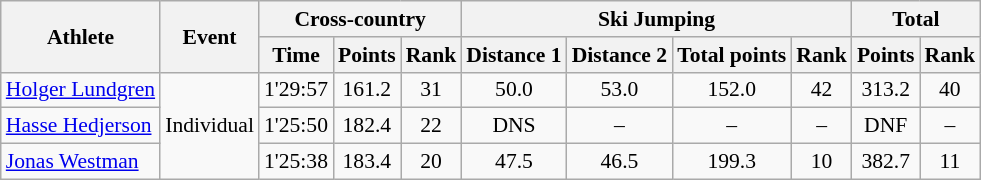<table class="wikitable" style="font-size:90%">
<tr>
<th rowspan="2">Athlete</th>
<th rowspan="2">Event</th>
<th colspan="3">Cross-country</th>
<th colspan="4">Ski Jumping</th>
<th colspan="2">Total</th>
</tr>
<tr>
<th>Time</th>
<th>Points</th>
<th>Rank</th>
<th>Distance 1</th>
<th>Distance 2</th>
<th>Total points</th>
<th>Rank</th>
<th>Points</th>
<th>Rank</th>
</tr>
<tr>
<td><a href='#'>Holger Lundgren</a></td>
<td rowspan="3">Individual</td>
<td align="center">1'29:57</td>
<td align="center">161.2</td>
<td align="center">31</td>
<td align="center">50.0</td>
<td align="center">53.0</td>
<td align="center">152.0</td>
<td align="center">42</td>
<td align="center">313.2</td>
<td align="center">40</td>
</tr>
<tr>
<td><a href='#'>Hasse Hedjerson</a></td>
<td align="center">1'25:50</td>
<td align="center">182.4</td>
<td align="center">22</td>
<td align="center">DNS</td>
<td align="center">–</td>
<td align="center">–</td>
<td align="center">–</td>
<td align="center">DNF</td>
<td align="center">–</td>
</tr>
<tr>
<td><a href='#'>Jonas Westman</a></td>
<td align="center">1'25:38</td>
<td align="center">183.4</td>
<td align="center">20</td>
<td align="center">47.5</td>
<td align="center">46.5</td>
<td align="center">199.3</td>
<td align="center">10</td>
<td align="center">382.7</td>
<td align="center">11</td>
</tr>
</table>
